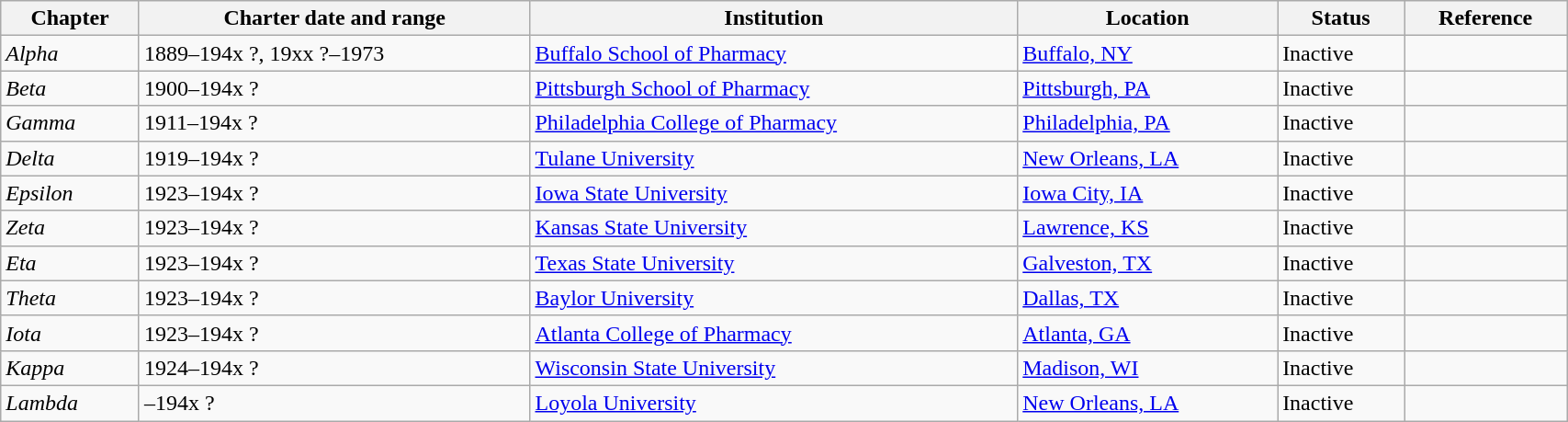<table class="wikitable sortable" width="90%">
<tr>
<th>Chapter</th>
<th>Charter date and range</th>
<th>Institution</th>
<th>Location</th>
<th>Status</th>
<th>Reference</th>
</tr>
<tr>
<td><em>Alpha</em></td>
<td>1889–194x ?, 19xx ?–1973</td>
<td><a href='#'>Buffalo School of Pharmacy</a></td>
<td><a href='#'>Buffalo, NY</a></td>
<td>Inactive</td>
<td></td>
</tr>
<tr>
<td><em>Beta</em></td>
<td>1900–194x ?</td>
<td><a href='#'>Pittsburgh School of Pharmacy</a></td>
<td><a href='#'>Pittsburgh, PA</a></td>
<td>Inactive</td>
<td></td>
</tr>
<tr>
<td><em>Gamma</em></td>
<td>1911–194x ?</td>
<td><a href='#'>Philadelphia College of Pharmacy</a></td>
<td><a href='#'>Philadelphia, PA</a></td>
<td>Inactive</td>
<td></td>
</tr>
<tr>
<td><em>Delta</em></td>
<td>1919–194x ?</td>
<td><a href='#'>Tulane University</a></td>
<td><a href='#'>New Orleans, LA</a></td>
<td>Inactive</td>
<td></td>
</tr>
<tr>
<td><em>Epsilon</em></td>
<td>1923–194x ?</td>
<td><a href='#'>Iowa State University</a></td>
<td><a href='#'>Iowa City, IA</a></td>
<td>Inactive</td>
<td></td>
</tr>
<tr>
<td><em>Zeta</em></td>
<td>1923–194x ?</td>
<td><a href='#'>Kansas State University</a></td>
<td><a href='#'>Lawrence, KS</a></td>
<td>Inactive</td>
<td></td>
</tr>
<tr>
<td><em>Eta</em></td>
<td>1923–194x ?</td>
<td><a href='#'>Texas State University</a></td>
<td><a href='#'>Galveston, TX</a></td>
<td>Inactive</td>
<td></td>
</tr>
<tr>
<td><em>Theta</em></td>
<td>1923–194x ?</td>
<td><a href='#'>Baylor University</a></td>
<td><a href='#'>Dallas, TX</a></td>
<td>Inactive</td>
<td></td>
</tr>
<tr>
<td><em>Iota</em></td>
<td>1923–194x ?</td>
<td><a href='#'>Atlanta College of Pharmacy</a></td>
<td><a href='#'>Atlanta, GA</a></td>
<td>Inactive</td>
<td></td>
</tr>
<tr>
<td><em>Kappa</em></td>
<td>1924–194x ?</td>
<td><a href='#'>Wisconsin State University</a></td>
<td><a href='#'>Madison, WI</a></td>
<td>Inactive</td>
<td></td>
</tr>
<tr>
<td><em>Lambda</em></td>
<td>–194x ?</td>
<td><a href='#'>Loyola University</a></td>
<td><a href='#'>New Orleans, LA</a></td>
<td>Inactive</td>
<td></td>
</tr>
</table>
